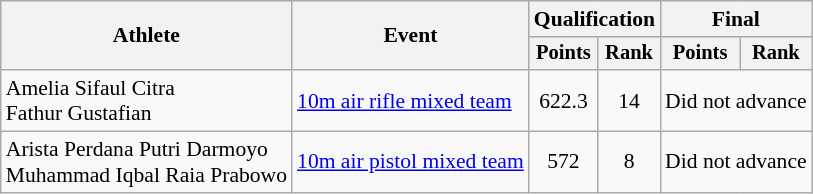<table class=wikitable style=font-size:90%;text-align:center>
<tr>
<th rowspan="2">Athlete</th>
<th rowspan="2">Event</th>
<th colspan=2>Qualification</th>
<th colspan=2>Final</th>
</tr>
<tr style="font-size:95%">
<th>Points</th>
<th>Rank</th>
<th>Points</th>
<th>Rank</th>
</tr>
<tr>
<td align=left>Amelia Sifaul Citra<br>Fathur Gustafian</td>
<td align=left><a href='#'>10m air rifle mixed team</a></td>
<td>622.3</td>
<td>14</td>
<td colspan="2">Did not advance</td>
</tr>
<tr>
<td align=left>Arista Perdana Putri Darmoyo<br>Muhammad Iqbal Raia Prabowo</td>
<td align=left><a href='#'>10m air pistol mixed team</a></td>
<td>572</td>
<td>8</td>
<td colspan=2>Did not advance</td>
</tr>
</table>
